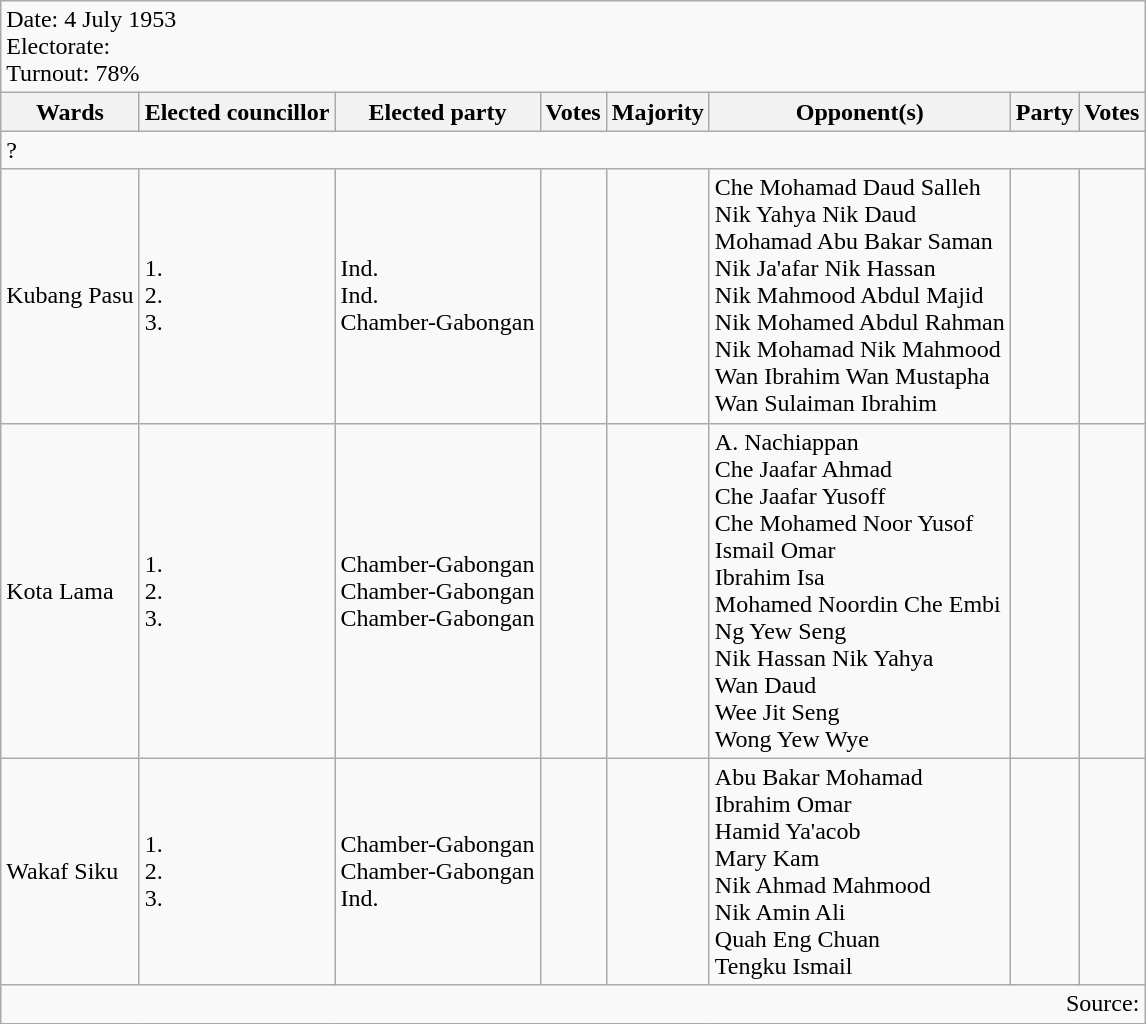<table class=wikitable>
<tr>
<td colspan=8>Date: 4 July 1953<br>Electorate: <br>Turnout: 78%</td>
</tr>
<tr>
<th>Wards</th>
<th>Elected councillor</th>
<th>Elected party</th>
<th>Votes</th>
<th>Majority</th>
<th>Opponent(s)</th>
<th>Party</th>
<th>Votes</th>
</tr>
<tr>
<td colspan=8>? </td>
</tr>
<tr>
<td>Kubang Pasu</td>
<td>1.<br>2.<br>3.</td>
<td>Ind.<br>Ind.<br>Chamber-Gabongan</td>
<td></td>
<td></td>
<td>Che Mohamad Daud Salleh<br>Nik Yahya Nik Daud<br>Mohamad Abu Bakar Saman<br>Nik Ja'afar Nik Hassan<br>Nik Mahmood Abdul Majid<br>Nik Mohamed Abdul Rahman<br>Nik Mohamad Nik Mahmood<br>Wan Ibrahim Wan Mustapha<br>Wan Sulaiman Ibrahim</td>
<td></td>
<td></td>
</tr>
<tr>
<td>Kota Lama</td>
<td>1.<br>2.<br>3.</td>
<td>Chamber-Gabongan<br>Chamber-Gabongan<br>Chamber-Gabongan</td>
<td></td>
<td></td>
<td>A. Nachiappan<br>Che Jaafar Ahmad<br>Che Jaafar Yusoff<br>Che Mohamed Noor Yusof<br>Ismail Omar<br>Ibrahim Isa<br>Mohamed Noordin Che Embi<br>Ng Yew Seng<br>Nik Hassan Nik Yahya<br>Wan Daud<br>Wee Jit Seng<br>Wong Yew Wye</td>
<td></td>
<td></td>
</tr>
<tr>
<td>Wakaf Siku</td>
<td>1.<br>2.<br>3.</td>
<td>Chamber-Gabongan<br>Chamber-Gabongan<br>Ind.</td>
<td></td>
<td></td>
<td>Abu Bakar Mohamad<br>Ibrahim Omar<br>Hamid Ya'acob<br>Mary Kam<br>Nik Ahmad Mahmood<br>Nik Amin Ali<br>Quah Eng Chuan<br>Tengku Ismail</td>
<td></td>
<td></td>
</tr>
<tr>
<td colspan=8 align=right>Source: </td>
</tr>
</table>
